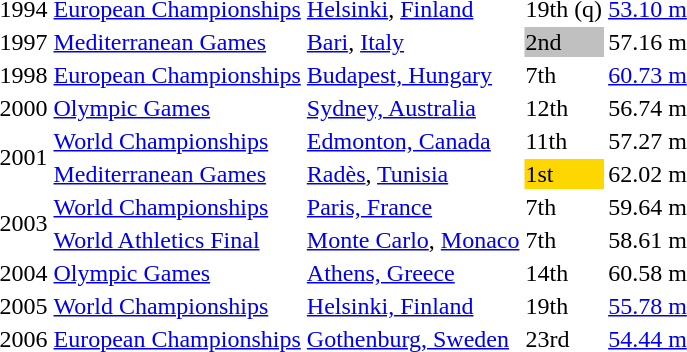<table>
<tr>
<td>1994</td>
<td><a href='#'>European Championships</a></td>
<td><a href='#'>Helsinki</a>, <a href='#'>Finland</a></td>
<td>19th (q)</td>
<td><a href='#'>53.10 m</a></td>
</tr>
<tr>
<td>1997</td>
<td><a href='#'>Mediterranean Games</a></td>
<td><a href='#'>Bari</a>, <a href='#'>Italy</a></td>
<td bgcolor=silver>2nd</td>
<td>57.16 m</td>
</tr>
<tr>
<td>1998</td>
<td><a href='#'>European Championships</a></td>
<td><a href='#'>Budapest, Hungary</a></td>
<td>7th</td>
<td><a href='#'>60.73 m</a></td>
</tr>
<tr>
<td>2000</td>
<td><a href='#'>Olympic Games</a></td>
<td><a href='#'>Sydney, Australia</a></td>
<td>12th</td>
<td>56.74 m</td>
</tr>
<tr>
<td rowspan=2>2001</td>
<td><a href='#'>World Championships</a></td>
<td><a href='#'>Edmonton, Canada</a></td>
<td>11th</td>
<td>57.27 m</td>
</tr>
<tr>
<td><a href='#'>Mediterranean Games</a></td>
<td><a href='#'>Radès</a>, <a href='#'>Tunisia</a></td>
<td bgcolor=gold>1st</td>
<td>62.02 m</td>
</tr>
<tr>
<td rowspan=2>2003</td>
<td><a href='#'>World Championships</a></td>
<td><a href='#'>Paris, France</a></td>
<td>7th</td>
<td>59.64 m</td>
</tr>
<tr>
<td><a href='#'>World Athletics Final</a></td>
<td><a href='#'>Monte Carlo</a>, <a href='#'>Monaco</a></td>
<td>7th</td>
<td>58.61 m</td>
</tr>
<tr>
<td>2004</td>
<td><a href='#'>Olympic Games</a></td>
<td><a href='#'>Athens, Greece</a></td>
<td>14th</td>
<td>60.58 m</td>
</tr>
<tr>
<td>2005</td>
<td><a href='#'>World Championships</a></td>
<td><a href='#'>Helsinki, Finland</a></td>
<td>19th</td>
<td><a href='#'>55.78 m</a></td>
</tr>
<tr>
<td>2006</td>
<td><a href='#'>European Championships</a></td>
<td><a href='#'>Gothenburg, Sweden</a></td>
<td>23rd</td>
<td><a href='#'>54.44 m</a></td>
</tr>
</table>
